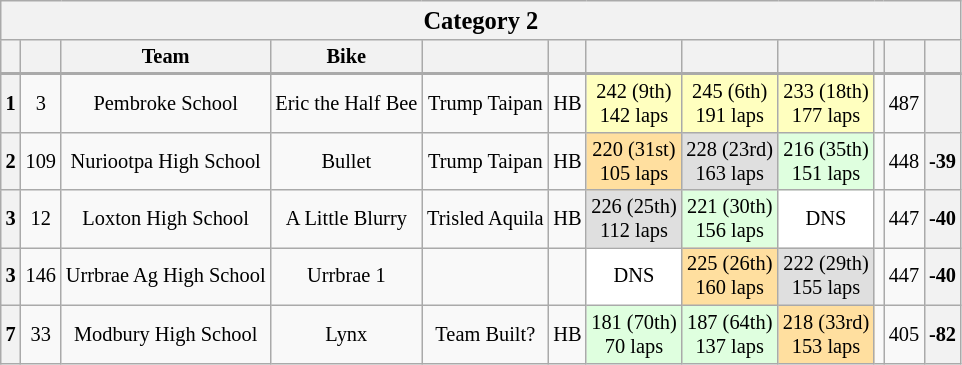<table class="wikitable collapsible collapsed" style="font-size: 85%; text-align:center">
<tr>
<th colspan="12" width="500"><big>Category 2</big></th>
</tr>
<tr>
<th valign="middle"></th>
<th valign="middle" "width="4"></th>
<th valign="middle">Team</th>
<th valign="middle">Bike</th>
<th valign="middle"></th>
<th valign="middle"></th>
<th><a href='#'></a><br></th>
<th><a href='#'></a><br></th>
<th><a href='#'></a><br></th>
<th><a href='#'></a><br></th>
<th valign="middle"></th>
<th valign="middle"></th>
</tr>
<tr>
</tr>
<tr style="border-top:2px solid #aaaaaa">
<th>1</th>
<td>3</td>
<td> Pembroke School</td>
<td>Eric the Half Bee</td>
<td>Trump Taipan</td>
<td>HB</td>
<td bgcolor="#FFFFBF">242 (9th)<br>142 laps</td>
<td bgcolor="#FFFFBF">245 (6th)<br>191 laps</td>
<td bgcolor="#FFFFBF">233 (18th)<br>177 laps</td>
<td></td>
<td>487</td>
<th></th>
</tr>
<tr>
<th>2</th>
<td>109</td>
<td> Nuriootpa High School</td>
<td>Bullet</td>
<td>Trump Taipan</td>
<td>HB</td>
<td bgcolor="#ffdf9f">220 (31st)<br>105 laps</td>
<td bgcolor="#dfdfdf">228 (23rd)<br>163 laps</td>
<td bgcolor="#dfffdf">216 (35th)<br>151 laps</td>
<td></td>
<td>448</td>
<th>-39</th>
</tr>
<tr>
<th>3</th>
<td>12</td>
<td> Loxton High School</td>
<td>A Little Blurry</td>
<td>Trisled Aquila</td>
<td>HB</td>
<td bgcolor="#dfdfdf">226 (25th)<br>112 laps</td>
<td bgcolor="#dfffdf">221 (30th)<br>156 laps</td>
<td bgcolor="#ffffff">DNS</td>
<td></td>
<td>447</td>
<th>-40</th>
</tr>
<tr>
<th>3</th>
<td>146</td>
<td> Urrbrae Ag High School</td>
<td>Urrbrae 1</td>
<td></td>
<td></td>
<td bgcolor="#ffffff">DNS</td>
<td bgcolor="#ffdf9f">225 (26th)<br>160 laps</td>
<td bgcolor="#dfdfdf">222 (29th)<br>155 laps</td>
<td></td>
<td>447</td>
<th>-40</th>
</tr>
<tr>
<th>7</th>
<td>33</td>
<td> Modbury High School</td>
<td>Lynx</td>
<td>Team Built?</td>
<td>HB</td>
<td bgcolor="#dfffdf">181 (70th)<br>70 laps</td>
<td bgcolor="#dfffdf">187 (64th)<br>137 laps</td>
<td bgcolor="#ffdf9f">218 (33rd)<br>153 laps</td>
<td></td>
<td>405</td>
<th>-82</th>
</tr>
</table>
